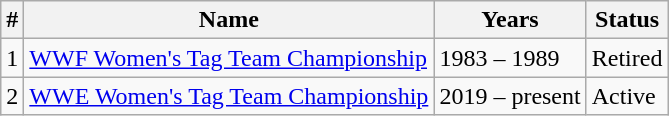<table class="wikitable">
<tr>
<th>#</th>
<th>Name</th>
<th>Years</th>
<th>Status</th>
</tr>
<tr>
<td>1</td>
<td><a href='#'>WWF Women's Tag Team Championship</a></td>
<td>1983 – 1989</td>
<td>Retired</td>
</tr>
<tr>
<td>2</td>
<td><a href='#'>WWE Women's Tag Team Championship</a></td>
<td>2019 – present</td>
<td>Active</td>
</tr>
</table>
